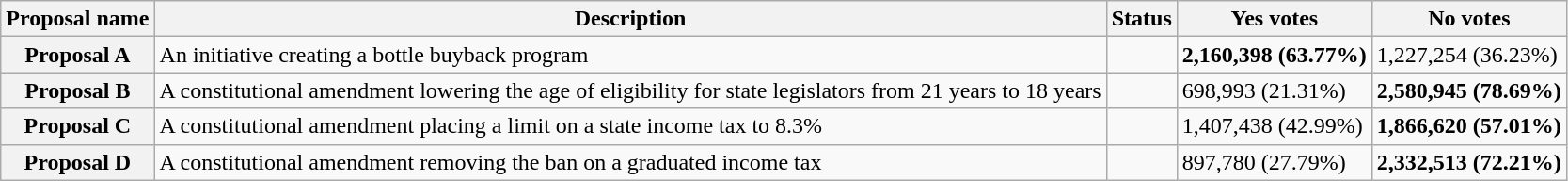<table class="wikitable sortable plainrowheaders">
<tr>
<th scope="col">Proposal name</th>
<th class="unsortable" scope="col">Description</th>
<th scope="col">Status</th>
<th scope="col">Yes votes</th>
<th scope="col">No votes</th>
</tr>
<tr>
<th scope="row">Proposal A</th>
<td>An initiative creating a bottle buyback program</td>
<td></td>
<td><strong>2,160,398 (63.77%)</strong></td>
<td>1,227,254 (36.23%)</td>
</tr>
<tr>
<th scope="row">Proposal B</th>
<td>A constitutional amendment lowering the age of eligibility for state legislators from 21 years to 18 years</td>
<td></td>
<td>698,993 (21.31%)</td>
<td><strong>2,580,945 (78.69%)</strong></td>
</tr>
<tr>
<th scope="row">Proposal C</th>
<td>A constitutional amendment placing a limit on a state income tax to 8.3%</td>
<td></td>
<td>1,407,438 (42.99%)</td>
<td><strong>1,866,620 (57.01%)</strong></td>
</tr>
<tr>
<th scope="row">Proposal D</th>
<td>A constitutional amendment removing the ban on a graduated income tax</td>
<td></td>
<td>897,780 (27.79%)</td>
<td><strong>2,332,513 (72.21%)</strong></td>
</tr>
</table>
